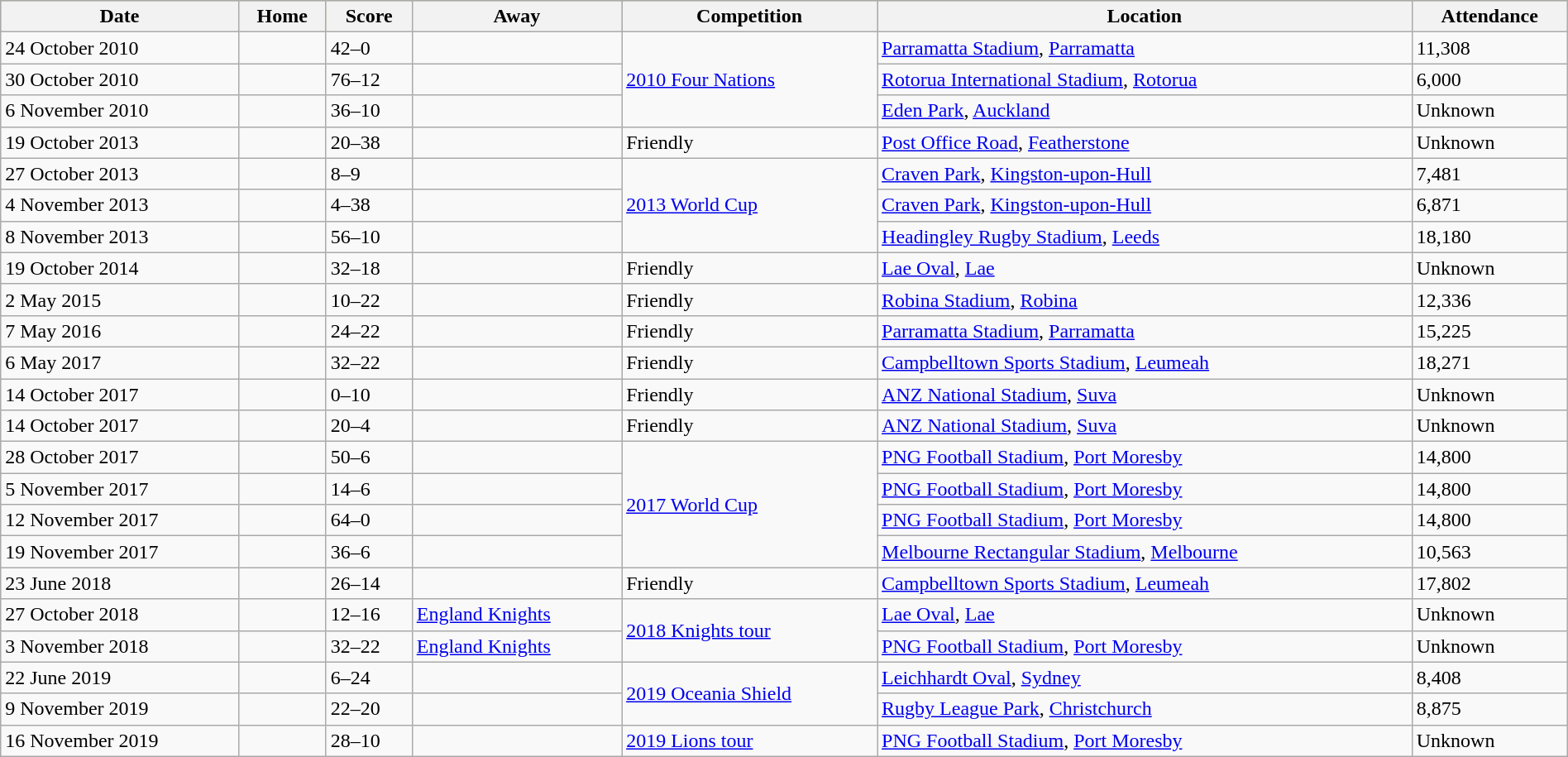<table class="wikitable" width=100%>
<tr bgcolor=#bdb76b>
<th>Date</th>
<th>Home</th>
<th>Score</th>
<th>Away</th>
<th>Competition</th>
<th>Location</th>
<th>Attendance</th>
</tr>
<tr>
<td>24 October 2010</td>
<td></td>
<td>42–0</td>
<td></td>
<td rowspan="3"><a href='#'>2010 Four Nations</a></td>
<td> <a href='#'>Parramatta Stadium</a>, <a href='#'>Parramatta</a></td>
<td>11,308</td>
</tr>
<tr>
<td>30 October 2010</td>
<td></td>
<td>76–12</td>
<td></td>
<td> <a href='#'>Rotorua International Stadium</a>, <a href='#'>Rotorua</a></td>
<td>6,000</td>
</tr>
<tr>
<td>6 November 2010</td>
<td></td>
<td>36–10</td>
<td></td>
<td> <a href='#'>Eden Park</a>, <a href='#'>Auckland</a></td>
<td>Unknown</td>
</tr>
<tr>
<td>19 October 2013</td>
<td></td>
<td>20–38</td>
<td></td>
<td>Friendly</td>
<td> <a href='#'>Post Office Road</a>, <a href='#'>Featherstone</a></td>
<td>Unknown</td>
</tr>
<tr>
<td>27 October 2013</td>
<td></td>
<td>8–9</td>
<td></td>
<td rowspan="3"><a href='#'>2013 World Cup</a></td>
<td> <a href='#'>Craven Park</a>, <a href='#'>Kingston-upon-Hull</a></td>
<td>7,481</td>
</tr>
<tr>
<td>4 November 2013</td>
<td></td>
<td>4–38</td>
<td></td>
<td> <a href='#'>Craven Park</a>, <a href='#'>Kingston-upon-Hull</a></td>
<td>6,871</td>
</tr>
<tr>
<td>8 November 2013</td>
<td></td>
<td>56–10</td>
<td></td>
<td> <a href='#'>Headingley Rugby Stadium</a>, <a href='#'>Leeds</a></td>
<td>18,180</td>
</tr>
<tr>
<td>19 October 2014</td>
<td></td>
<td>32–18</td>
<td></td>
<td>Friendly</td>
<td> <a href='#'>Lae Oval</a>, <a href='#'>Lae</a></td>
<td>Unknown</td>
</tr>
<tr>
<td>2 May 2015</td>
<td></td>
<td>10–22</td>
<td></td>
<td>Friendly</td>
<td> <a href='#'>Robina Stadium</a>, <a href='#'>Robina</a></td>
<td>12,336</td>
</tr>
<tr>
<td>7 May 2016</td>
<td></td>
<td>24–22</td>
<td></td>
<td>Friendly</td>
<td> <a href='#'>Parramatta Stadium</a>, <a href='#'>Parramatta</a></td>
<td>15,225</td>
</tr>
<tr>
<td>6 May 2017</td>
<td></td>
<td>32–22</td>
<td></td>
<td>Friendly</td>
<td> <a href='#'>Campbelltown Sports Stadium</a>, <a href='#'>Leumeah</a></td>
<td>18,271</td>
</tr>
<tr>
<td>14 October 2017</td>
<td></td>
<td>0–10</td>
<td></td>
<td>Friendly</td>
<td> <a href='#'>ANZ National Stadium</a>, <a href='#'>Suva</a></td>
<td>Unknown</td>
</tr>
<tr>
<td>14 October 2017</td>
<td></td>
<td>20–4</td>
<td></td>
<td>Friendly</td>
<td> <a href='#'>ANZ National Stadium</a>, <a href='#'>Suva</a></td>
<td>Unknown</td>
</tr>
<tr>
<td>28 October 2017</td>
<td></td>
<td>50–6</td>
<td></td>
<td rowspan="4"><a href='#'>2017 World Cup</a></td>
<td> <a href='#'>PNG Football Stadium</a>, <a href='#'>Port Moresby</a></td>
<td>14,800</td>
</tr>
<tr>
<td>5 November 2017</td>
<td></td>
<td>14–6</td>
<td></td>
<td> <a href='#'>PNG Football Stadium</a>, <a href='#'>Port Moresby</a></td>
<td>14,800</td>
</tr>
<tr>
<td>12 November 2017</td>
<td></td>
<td>64–0</td>
<td></td>
<td> <a href='#'>PNG Football Stadium</a>, <a href='#'>Port Moresby</a></td>
<td>14,800</td>
</tr>
<tr>
<td>19 November 2017</td>
<td></td>
<td>36–6</td>
<td></td>
<td> <a href='#'>Melbourne Rectangular Stadium</a>, <a href='#'>Melbourne</a></td>
<td>10,563</td>
</tr>
<tr>
<td>23 June 2018</td>
<td></td>
<td>26–14</td>
<td></td>
<td>Friendly</td>
<td> <a href='#'>Campbelltown Sports Stadium</a>, <a href='#'>Leumeah</a></td>
<td>17,802</td>
</tr>
<tr>
<td>27 October 2018</td>
<td></td>
<td>12–16</td>
<td> <a href='#'>England Knights</a></td>
<td rowspan=2><a href='#'>2018 Knights tour</a></td>
<td> <a href='#'>Lae Oval</a>, <a href='#'>Lae</a></td>
<td>Unknown</td>
</tr>
<tr>
<td>3 November 2018</td>
<td></td>
<td>32–22</td>
<td> <a href='#'>England Knights</a></td>
<td> <a href='#'>PNG Football Stadium</a>, <a href='#'>Port Moresby</a></td>
<td>Unknown</td>
</tr>
<tr>
<td>22 June 2019</td>
<td></td>
<td>6–24</td>
<td></td>
<td rowspan="2"><a href='#'>2019 Oceania Shield</a></td>
<td> <a href='#'>Leichhardt Oval</a>, <a href='#'>Sydney</a></td>
<td>8,408</td>
</tr>
<tr>
<td>9 November 2019</td>
<td></td>
<td>22–20</td>
<td></td>
<td> <a href='#'>Rugby League Park</a>, <a href='#'>Christchurch</a></td>
<td>8,875</td>
</tr>
<tr>
<td>16 November 2019</td>
<td></td>
<td>28–10</td>
<td></td>
<td><a href='#'>2019 Lions tour</a></td>
<td> <a href='#'>PNG Football Stadium</a>, <a href='#'>Port Moresby</a></td>
<td>Unknown</td>
</tr>
</table>
